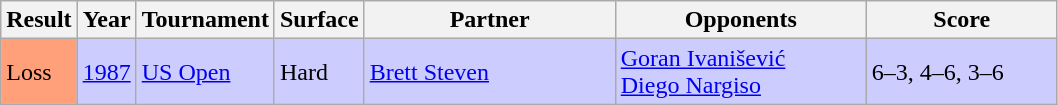<table class="sortable wikitable">
<tr>
<th style="width:40px;">Result</th>
<th style="width:20px;">Year</th>
<th style="width:80px;">Tournament</th>
<th style="width:30px;">Surface</th>
<th style="width:160px;">Partner</th>
<th style="width:160px;">Opponents</th>
<th style="width:120px;" class="unsortable">Score</th>
</tr>
<tr style="background:#ccccff;">
<td style="background:#ffa07a;">Loss</td>
<td><a href='#'>1987</a></td>
<td><a href='#'>US Open</a></td>
<td>Hard</td>
<td> <a href='#'>Brett Steven</a></td>
<td> <a href='#'>Goran Ivanišević</a> <br>  <a href='#'>Diego Nargiso</a></td>
<td>6–3, 4–6, 3–6</td>
</tr>
</table>
